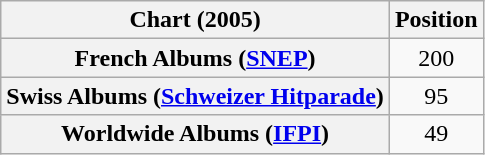<table class="wikitable plainrowheaders">
<tr>
<th>Chart (2005)</th>
<th>Position</th>
</tr>
<tr>
<th scope="row">French Albums (<a href='#'>SNEP</a>)</th>
<td align="center">200</td>
</tr>
<tr>
<th scope="row">Swiss Albums (<a href='#'>Schweizer Hitparade</a>)</th>
<td align="center">95</td>
</tr>
<tr>
<th scope="row">Worldwide Albums (<a href='#'>IFPI</a>)</th>
<td align="center">49</td>
</tr>
</table>
